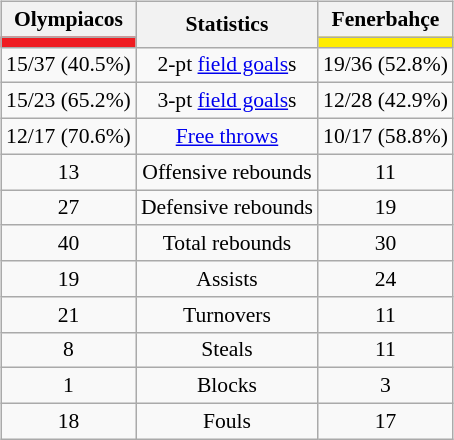<table style="width:100%;">
<tr>
<td valign=top align=right width=33%><br>













</td>
<td style="vertical-align:top; align:center; width:33%;"><br><table style="width:100%;">
<tr>
<td style="width=50%;"></td>
<td></td>
<td style="width=50%;"></td>
</tr>
</table>
<table class="wikitable" style="font-size:90%; text-align:center; margin:auto;" align=center>
<tr>
<th>Olympiacos</th>
<th rowspan="2">Statistics</th>
<th>Fenerbahçe</th>
</tr>
<tr>
<td style="background:#EF1C21;"></td>
<td style="background:#FFED00;"></td>
</tr>
<tr>
<td>15/37 (40.5%)</td>
<td>2-pt <a href='#'>field goals</a>s</td>
<td>19/36 (52.8%)</td>
</tr>
<tr>
<td>15/23 (65.2%)</td>
<td>3-pt <a href='#'>field goals</a>s</td>
<td>12/28 (42.9%)</td>
</tr>
<tr>
<td>12/17 (70.6%)</td>
<td><a href='#'>Free throws</a></td>
<td>10/17 (58.8%)</td>
</tr>
<tr>
<td>13</td>
<td>Offensive rebounds</td>
<td>11</td>
</tr>
<tr>
<td>27</td>
<td>Defensive rebounds</td>
<td>19</td>
</tr>
<tr>
<td>40</td>
<td>Total rebounds</td>
<td>30</td>
</tr>
<tr>
<td>19</td>
<td>Assists</td>
<td>24</td>
</tr>
<tr>
<td>21</td>
<td>Turnovers</td>
<td>11</td>
</tr>
<tr>
<td>8</td>
<td>Steals</td>
<td>11</td>
</tr>
<tr>
<td>1</td>
<td>Blocks</td>
<td>3</td>
</tr>
<tr>
<td>18</td>
<td>Fouls</td>
<td>17</td>
</tr>
</table>
</td>
<td style="vertical-align:top; align:left; width:33%;"><br>













</td>
</tr>
</table>
